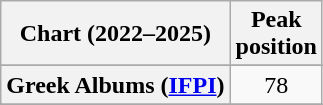<table class="wikitable sortable plainrowheaders" style="text-align:center">
<tr>
<th scope="col">Chart (2022–2025)</th>
<th scope="col">Peak<br>position</th>
</tr>
<tr>
</tr>
<tr>
</tr>
<tr>
</tr>
<tr>
</tr>
<tr>
</tr>
<tr>
<th scope="row">Greek Albums (<a href='#'>IFPI</a>)</th>
<td>78</td>
</tr>
<tr>
</tr>
<tr>
</tr>
<tr>
</tr>
</table>
